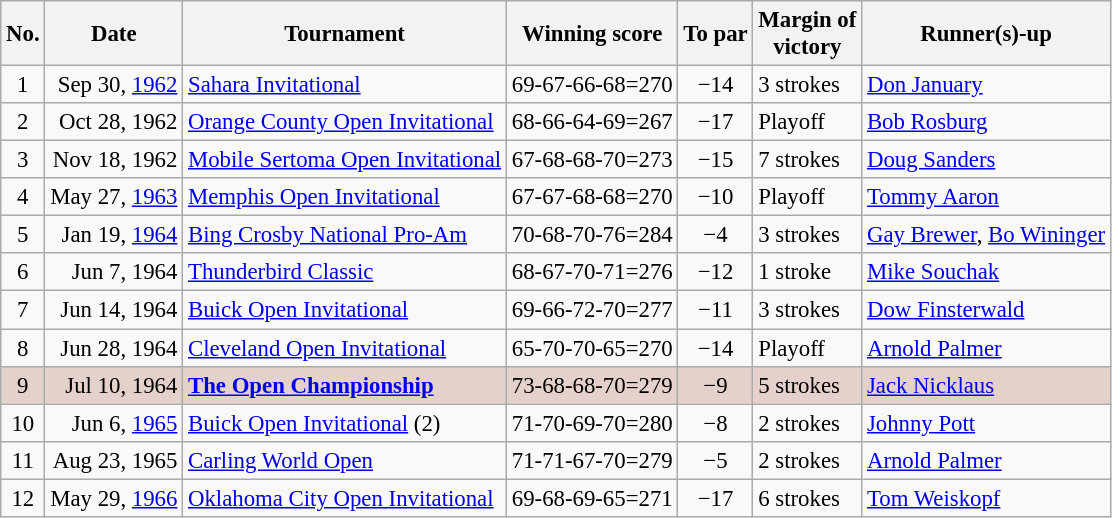<table class="wikitable" style="font-size:95%;">
<tr>
<th>No.</th>
<th>Date</th>
<th>Tournament</th>
<th>Winning score</th>
<th>To par</th>
<th>Margin of<br>victory</th>
<th>Runner(s)-up</th>
</tr>
<tr>
<td align=center>1</td>
<td align=right>Sep 30, <a href='#'>1962</a></td>
<td><a href='#'>Sahara Invitational</a></td>
<td>69-67-66-68=270</td>
<td align=center>−14</td>
<td>3 strokes</td>
<td> <a href='#'>Don January</a></td>
</tr>
<tr>
<td align=center>2</td>
<td align=right>Oct 28, 1962</td>
<td><a href='#'>Orange County Open Invitational</a></td>
<td>68-66-64-69=267</td>
<td align=center>−17</td>
<td>Playoff</td>
<td> <a href='#'>Bob Rosburg</a></td>
</tr>
<tr>
<td align=center>3</td>
<td align=right>Nov 18, 1962</td>
<td><a href='#'>Mobile Sertoma Open Invitational</a></td>
<td>67-68-68-70=273</td>
<td align=center>−15</td>
<td>7 strokes</td>
<td> <a href='#'>Doug Sanders</a></td>
</tr>
<tr>
<td align=center>4</td>
<td>May 27, <a href='#'>1963</a></td>
<td><a href='#'>Memphis Open Invitational</a></td>
<td>67-67-68-68=270</td>
<td align=center>−10</td>
<td>Playoff</td>
<td> <a href='#'>Tommy Aaron</a></td>
</tr>
<tr>
<td align=center>5</td>
<td align=right>Jan 19, <a href='#'>1964</a></td>
<td><a href='#'>Bing Crosby National Pro-Am</a></td>
<td>70-68-70-76=284</td>
<td align=center>−4</td>
<td>3 strokes</td>
<td> <a href='#'>Gay Brewer</a>,  <a href='#'>Bo Wininger</a></td>
</tr>
<tr>
<td align=center>6</td>
<td align=right>Jun 7, 1964</td>
<td><a href='#'>Thunderbird Classic</a></td>
<td>68-67-70-71=276</td>
<td align=center>−12</td>
<td>1 stroke</td>
<td> <a href='#'>Mike Souchak</a></td>
</tr>
<tr>
<td align=center>7</td>
<td align=right>Jun 14, 1964</td>
<td><a href='#'>Buick Open Invitational</a></td>
<td>69-66-72-70=277</td>
<td align=center>−11</td>
<td>3 strokes</td>
<td> <a href='#'>Dow Finsterwald</a></td>
</tr>
<tr>
<td align=center>8</td>
<td align=right>Jun 28, 1964</td>
<td><a href='#'>Cleveland Open Invitational</a></td>
<td>65-70-70-65=270</td>
<td align=center>−14</td>
<td>Playoff</td>
<td> <a href='#'>Arnold Palmer</a></td>
</tr>
<tr style="background:#e5d1cb;">
<td align=center>9</td>
<td align=right>Jul 10, 1964</td>
<td><strong><a href='#'>The Open Championship</a></strong></td>
<td>73-68-68-70=279</td>
<td align=center>−9</td>
<td>5 strokes</td>
<td> <a href='#'>Jack Nicklaus</a></td>
</tr>
<tr>
<td align=center>10</td>
<td align=right>Jun 6, <a href='#'>1965</a></td>
<td><a href='#'>Buick Open Invitational</a> (2)</td>
<td>71-70-69-70=280</td>
<td align=center>−8</td>
<td>2 strokes</td>
<td> <a href='#'>Johnny Pott</a></td>
</tr>
<tr>
<td align=center>11</td>
<td align=right>Aug 23, 1965</td>
<td><a href='#'>Carling World Open</a></td>
<td>71-71-67-70=279</td>
<td align=center>−5</td>
<td>2 strokes</td>
<td> <a href='#'>Arnold Palmer</a></td>
</tr>
<tr>
<td align=center>12</td>
<td align=right>May 29, <a href='#'>1966</a></td>
<td><a href='#'>Oklahoma City Open Invitational</a></td>
<td>69-68-69-65=271</td>
<td align=center>−17</td>
<td>6 strokes</td>
<td> <a href='#'>Tom Weiskopf</a></td>
</tr>
</table>
